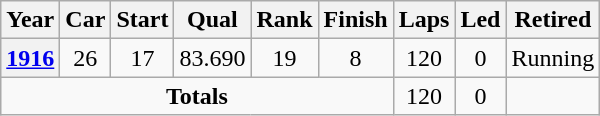<table class="wikitable" style="text-align:center">
<tr>
<th>Year</th>
<th>Car</th>
<th>Start</th>
<th>Qual</th>
<th>Rank</th>
<th>Finish</th>
<th>Laps</th>
<th>Led</th>
<th>Retired</th>
</tr>
<tr>
<th><a href='#'>1916</a></th>
<td>26</td>
<td>17</td>
<td>83.690</td>
<td>19</td>
<td>8</td>
<td>120</td>
<td>0</td>
<td>Running</td>
</tr>
<tr>
<td colspan=6><strong>Totals</strong></td>
<td>120</td>
<td>0</td>
<td></td>
</tr>
</table>
